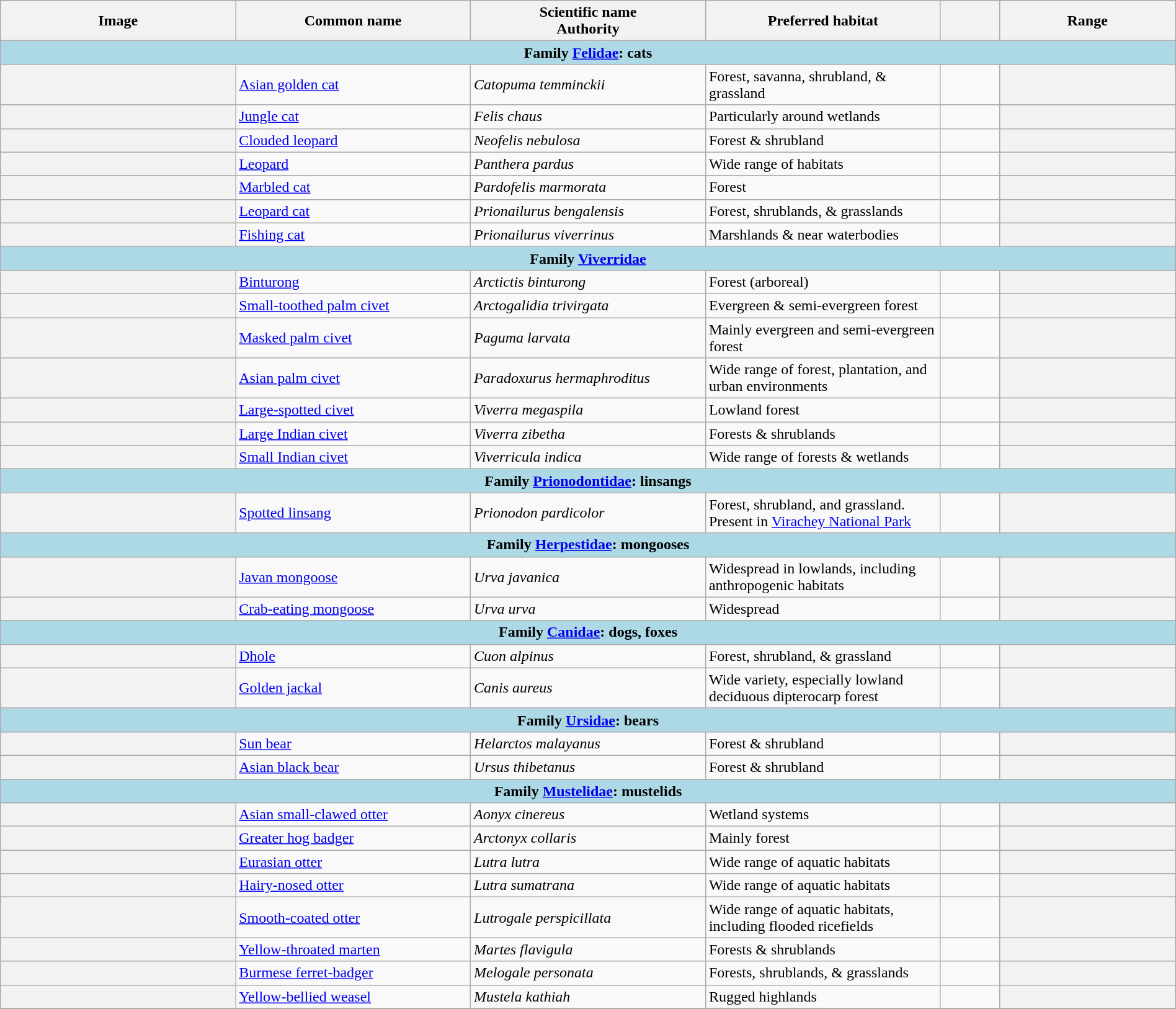<table width=100% class="wikitable unsortable plainrowheaders">
<tr>
<th width="20%" style="text-align: center;">Image</th>
<th width="20%">Common name</th>
<th width="20%">Scientific name<br>Authority</th>
<th width="20%">Preferred habitat</th>
<th width="5%"></th>
<th width="15%">Range</th>
</tr>
<tr>
<td style="text-align:center;background:lightblue;" colspan=6><strong>Family <a href='#'>Felidae</a>: cats</strong></td>
</tr>
<tr>
<th style="text-align: center;"></th>
<td><a href='#'>Asian golden cat</a></td>
<td><em>Catopuma temminckii</em><br></td>
<td>Forest, savanna, shrubland, & grassland</td>
<td><br></td>
<th style="text-align: center;"></th>
</tr>
<tr>
<th style="text-align: center;"></th>
<td><a href='#'>Jungle cat</a></td>
<td><em>Felis chaus</em><br></td>
<td>Particularly around wetlands</td>
<td><br></td>
<th style="text-align: center;"></th>
</tr>
<tr>
<th style="text-align: center;"></th>
<td><a href='#'>Clouded leopard</a></td>
<td><em>Neofelis nebulosa</em><br></td>
<td>Forest & shrubland</td>
<td><br></td>
<th style="text-align: center;"></th>
</tr>
<tr>
<th style="text-align: center;"></th>
<td><a href='#'>Leopard</a></td>
<td><em>Panthera pardus</em><br></td>
<td>Wide range of habitats</td>
<td><br></td>
<th style="text-align: center;"></th>
</tr>
<tr>
<th style="text-align: center;"></th>
<td><a href='#'>Marbled cat</a></td>
<td><em>Pardofelis marmorata</em><br></td>
<td>Forest</td>
<td><br></td>
<th style="text-align: center;"></th>
</tr>
<tr>
<th style="text-align: center;"></th>
<td><a href='#'>Leopard cat</a></td>
<td><em>Prionailurus bengalensis</em><br></td>
<td>Forest, shrublands, & grasslands</td>
<td><br></td>
<th style="text-align: center;"></th>
</tr>
<tr>
<th style="text-align: center;"></th>
<td><a href='#'>Fishing cat</a></td>
<td><em>Prionailurus viverrinus</em><br></td>
<td>Marshlands & near waterbodies</td>
<td><br></td>
<th style="text-align: center;"></th>
</tr>
<tr>
<td style="text-align:center;background:lightblue;" colspan=6><strong>Family <a href='#'>Viverridae</a></strong></td>
</tr>
<tr>
<th style="text-align: center;"></th>
<td><a href='#'>Binturong</a></td>
<td><em>Arctictis binturong</em><br></td>
<td>Forest (arboreal)</td>
<td><br></td>
<th style="text-align: center;"></th>
</tr>
<tr>
<th style="text-align: center;"></th>
<td><a href='#'>Small-toothed palm civet</a></td>
<td><em>Arctogalidia trivirgata</em><br></td>
<td>Evergreen & semi-evergreen forest</td>
<td><br></td>
<th style="text-align: center;"></th>
</tr>
<tr>
<th style="text-align: center;"></th>
<td><a href='#'>Masked palm civet</a></td>
<td><em>Paguma larvata</em><br></td>
<td>Mainly evergreen and semi-evergreen forest</td>
<td><br></td>
<th style="text-align: center;"></th>
</tr>
<tr>
<th style="text-align: center;"></th>
<td><a href='#'>Asian palm civet</a></td>
<td><em>Paradoxurus hermaphroditus</em><br></td>
<td>Wide range of forest, plantation, and urban environments</td>
<td><br></td>
<th style="text-align: center;"></th>
</tr>
<tr>
<th style="text-align: center;"></th>
<td><a href='#'>Large-spotted civet</a></td>
<td><em>Viverra megaspila</em><br></td>
<td>Lowland forest</td>
<td><br></td>
<th style="text-align: center;"></th>
</tr>
<tr>
<th style="text-align: center;"></th>
<td><a href='#'>Large Indian civet</a></td>
<td><em>Viverra zibetha</em><br></td>
<td>Forests & shrublands</td>
<td><br></td>
<th style="text-align: center;"></th>
</tr>
<tr>
<th style="text-align: center;"></th>
<td><a href='#'>Small Indian civet</a></td>
<td><em>Viverricula indica</em><br></td>
<td>Wide range of forests & wetlands</td>
<td><br></td>
<th style="text-align: center;"></th>
</tr>
<tr>
<td style="text-align:center;background:lightblue;" colspan=6><strong>Family <a href='#'>Prionodontidae</a>: linsangs</strong></td>
</tr>
<tr>
<th style="text-align: center;"></th>
<td><a href='#'>Spotted linsang</a></td>
<td><em>Prionodon pardicolor</em><br></td>
<td>Forest, shrubland, and grassland. Present in <a href='#'>Virachey National Park</a></td>
<td><br></td>
<th style="text-align: center;"></th>
</tr>
<tr>
<td style="text-align:center;background:lightblue;" colspan=6><strong>Family <a href='#'>Herpestidae</a>: mongooses</strong></td>
</tr>
<tr>
<th style="text-align: center;"></th>
<td><a href='#'>Javan mongoose</a></td>
<td><em>Urva javanica</em><br></td>
<td>Widespread in lowlands, including anthropogenic habitats</td>
<td><br></td>
<th style="text-align: center;"></th>
</tr>
<tr>
<th style="text-align: center;"></th>
<td><a href='#'>Crab-eating mongoose</a></td>
<td><em>Urva urva</em><br></td>
<td>Widespread</td>
<td><br></td>
<th style="text-align: center;"></th>
</tr>
<tr>
<td style="text-align:center;background:lightblue;" colspan=6><strong>Family <a href='#'>Canidae</a>: dogs, foxes</strong></td>
</tr>
<tr>
<th style="text-align: center;"></th>
<td><a href='#'>Dhole</a></td>
<td><em>Cuon alpinus</em><br></td>
<td>Forest, shrubland, & grassland</td>
<td><br></td>
<th style="text-align: center;"></th>
</tr>
<tr>
<th style="text-align: center;"></th>
<td><a href='#'>Golden jackal</a></td>
<td><em>Canis aureus</em><br></td>
<td>Wide variety, especially lowland deciduous dipterocarp forest</td>
<td><br></td>
<th style="text-align: center;"></th>
</tr>
<tr>
<td style="text-align:center;background:lightblue;" colspan=6><strong>Family <a href='#'>Ursidae</a>: bears</strong></td>
</tr>
<tr>
<th style="text-align: center;"></th>
<td><a href='#'>Sun bear</a></td>
<td><em>Helarctos malayanus</em><br></td>
<td>Forest & shrubland</td>
<td><br></td>
<th style="text-align: center;"></th>
</tr>
<tr>
<th style="text-align: center;"></th>
<td><a href='#'>Asian black bear</a></td>
<td><em>Ursus thibetanus</em><br></td>
<td>Forest & shrubland</td>
<td><br></td>
<th style="text-align: center;"></th>
</tr>
<tr>
<td style="text-align:center;background:lightblue;" colspan=6><strong>Family <a href='#'>Mustelidae</a>: mustelids</strong></td>
</tr>
<tr>
<th style="text-align: center;"></th>
<td><a href='#'>Asian small-clawed otter</a></td>
<td><em>Aonyx cinereus</em><br></td>
<td>Wetland systems</td>
<td><br></td>
<th style="text-align: center;"></th>
</tr>
<tr>
<th style="text-align: center;"></th>
<td><a href='#'>Greater hog badger</a></td>
<td><em>Arctonyx collaris</em><br></td>
<td>Mainly forest</td>
<td><br></td>
<th style="text-align: center;"></th>
</tr>
<tr>
<th style="text-align: center;"></th>
<td><a href='#'>Eurasian otter</a></td>
<td><em>Lutra lutra</em><br></td>
<td>Wide range of aquatic habitats</td>
<td><br></td>
<th style="text-align: center;"></th>
</tr>
<tr>
<th style="text-align: center;"></th>
<td><a href='#'>Hairy-nosed otter</a></td>
<td><em>Lutra sumatrana</em><br></td>
<td>Wide range of aquatic habitats</td>
<td><br></td>
<th style="text-align: center;"></th>
</tr>
<tr>
<th style="text-align: center;"></th>
<td><a href='#'>Smooth-coated otter</a></td>
<td><em>Lutrogale perspicillata</em><br></td>
<td>Wide range of aquatic habitats, including flooded ricefields</td>
<td><br></td>
<th style="text-align: center;"></th>
</tr>
<tr>
<th style="text-align: center;"></th>
<td><a href='#'>Yellow-throated marten</a></td>
<td><em>Martes flavigula</em><br></td>
<td>Forests & shrublands</td>
<td><br></td>
<th style="text-align: center;"></th>
</tr>
<tr>
<th style="text-align: center;"></th>
<td><a href='#'>Burmese ferret-badger</a></td>
<td><em>Melogale personata</em><br></td>
<td>Forests, shrublands, & grasslands</td>
<td><br></td>
<th style="text-align: center;"></th>
</tr>
<tr>
<th style="text-align: center;"></th>
<td><a href='#'>Yellow-bellied weasel</a></td>
<td><em>Mustela kathiah</em><br></td>
<td>Rugged highlands</td>
<td><br></td>
<th style="text-align: center;"></th>
</tr>
<tr>
</tr>
</table>
